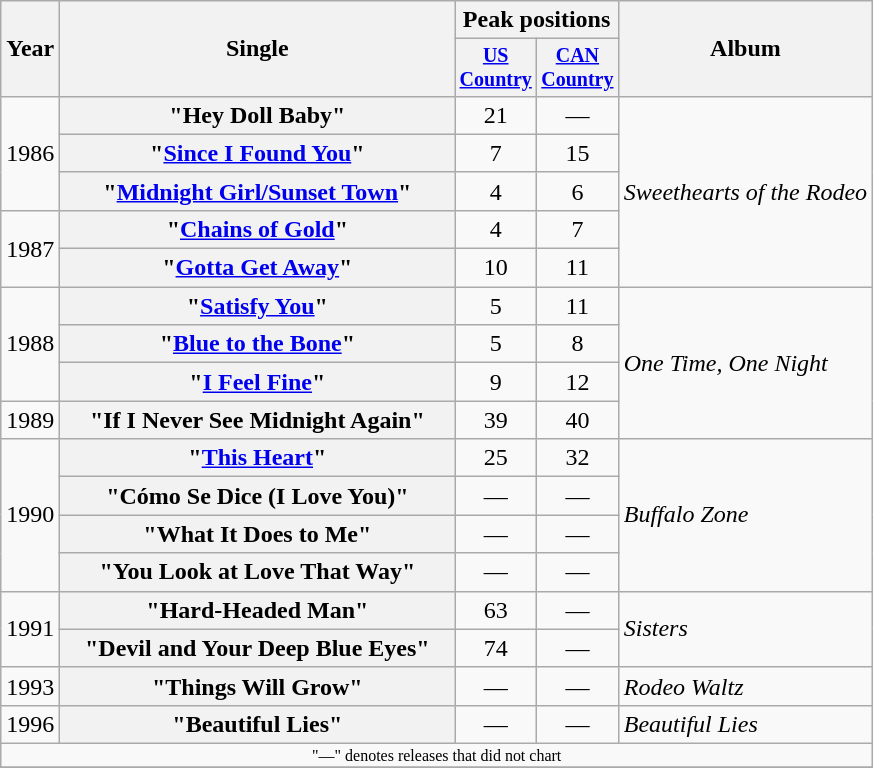<table class="wikitable plainrowheaders" style="text-align:center;">
<tr>
<th rowspan="2">Year</th>
<th rowspan="2" style="width:16em;">Single</th>
<th colspan="2">Peak positions</th>
<th rowspan="2">Album</th>
</tr>
<tr style="font-size:smaller;">
<th width="45"><a href='#'>US Country</a></th>
<th width="45"><a href='#'>CAN Country</a></th>
</tr>
<tr>
<td rowspan="3">1986</td>
<th scope="row">"Hey Doll Baby"</th>
<td>21</td>
<td>—</td>
<td align="left" rowspan="5"><em>Sweethearts of the Rodeo</em></td>
</tr>
<tr>
<th scope="row">"<a href='#'>Since I Found You</a>"</th>
<td>7</td>
<td>15</td>
</tr>
<tr>
<th scope="row">"<a href='#'>Midnight Girl/Sunset Town</a>"</th>
<td>4</td>
<td>6</td>
</tr>
<tr>
<td rowspan="2">1987</td>
<th scope="row">"<a href='#'>Chains of Gold</a>"</th>
<td>4</td>
<td>7</td>
</tr>
<tr>
<th scope="row">"<a href='#'>Gotta Get Away</a>"</th>
<td>10</td>
<td>11</td>
</tr>
<tr>
<td rowspan="3">1988</td>
<th scope="row">"<a href='#'>Satisfy You</a>"</th>
<td>5</td>
<td>11</td>
<td align="left" rowspan="4"><em>One Time, One Night</em></td>
</tr>
<tr>
<th scope="row">"<a href='#'>Blue to the Bone</a>"</th>
<td>5</td>
<td>8</td>
</tr>
<tr>
<th scope="row">"<a href='#'>I Feel Fine</a>"</th>
<td>9</td>
<td>12</td>
</tr>
<tr>
<td>1989</td>
<th scope="row">"If I Never See Midnight Again"</th>
<td>39</td>
<td>40</td>
</tr>
<tr>
<td rowspan="4">1990</td>
<th scope="row">"<a href='#'>This Heart</a>"</th>
<td>25</td>
<td>32</td>
<td align="left" rowspan="4"><em>Buffalo Zone</em></td>
</tr>
<tr>
<th scope="row">"Cómo Se Dice (I Love You)"</th>
<td>—</td>
<td>—</td>
</tr>
<tr>
<th scope="row">"What It Does to Me"</th>
<td>—</td>
<td>—</td>
</tr>
<tr>
<th scope="row">"You Look at Love That Way"</th>
<td>—</td>
<td>—</td>
</tr>
<tr>
<td rowspan="2">1991</td>
<th scope="row">"Hard-Headed Man"</th>
<td>63</td>
<td>—</td>
<td align="left" rowspan="2"><em>Sisters</em></td>
</tr>
<tr>
<th scope="row">"Devil and Your Deep Blue Eyes"</th>
<td>74</td>
<td>—</td>
</tr>
<tr>
<td>1993</td>
<th scope="row">"Things Will Grow"</th>
<td>—</td>
<td>—</td>
<td align="left"><em>Rodeo Waltz</em></td>
</tr>
<tr>
<td>1996</td>
<th scope="row">"Beautiful Lies"</th>
<td>—</td>
<td>—</td>
<td align="left"><em>Beautiful Lies</em></td>
</tr>
<tr>
<td colspan="5" style="font-size:8pt">"—" denotes releases that did not chart</td>
</tr>
<tr>
</tr>
</table>
